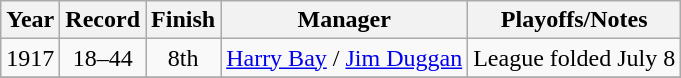<table class="wikitable" style="text-align:center">
<tr>
<th>Year</th>
<th>Record</th>
<th>Finish</th>
<th>Manager</th>
<th>Playoffs/Notes</th>
</tr>
<tr>
<td>1917</td>
<td>18–44</td>
<td>8th</td>
<td><a href='#'>Harry Bay</a> / <a href='#'>Jim Duggan</a></td>
<td>League folded July 8</td>
</tr>
<tr>
</tr>
</table>
